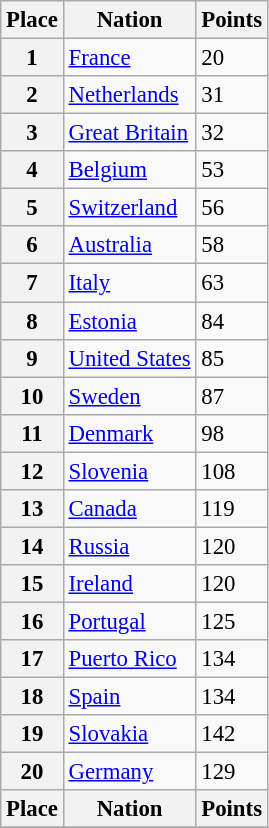<table class="wikitable" style="font-size: 95%">
<tr>
<th>Place</th>
<th>Nation</th>
<th>Points</th>
</tr>
<tr>
<th>1</th>
<td> <a href='#'>France</a></td>
<td>20</td>
</tr>
<tr>
<th>2</th>
<td> <a href='#'>Netherlands</a></td>
<td>31</td>
</tr>
<tr>
<th>3</th>
<td> <a href='#'>Great Britain</a></td>
<td>32</td>
</tr>
<tr>
<th>4</th>
<td> <a href='#'>Belgium</a></td>
<td>53</td>
</tr>
<tr>
<th>5</th>
<td> <a href='#'>Switzerland</a></td>
<td>56</td>
</tr>
<tr>
<th>6</th>
<td> <a href='#'>Australia</a></td>
<td>58</td>
</tr>
<tr>
<th>7</th>
<td> <a href='#'>Italy</a></td>
<td>63</td>
</tr>
<tr>
<th>8</th>
<td> <a href='#'>Estonia</a></td>
<td>84</td>
</tr>
<tr>
<th>9</th>
<td> <a href='#'>United States</a></td>
<td>85</td>
</tr>
<tr>
<th>10</th>
<td> <a href='#'>Sweden</a></td>
<td>87</td>
</tr>
<tr>
<th>11</th>
<td> <a href='#'>Denmark</a></td>
<td>98</td>
</tr>
<tr>
<th>12</th>
<td> <a href='#'>Slovenia</a></td>
<td>108</td>
</tr>
<tr>
<th>13</th>
<td> <a href='#'>Canada</a></td>
<td>119</td>
</tr>
<tr>
<th>14</th>
<td> <a href='#'>Russia</a></td>
<td>120</td>
</tr>
<tr>
<th>15</th>
<td> <a href='#'>Ireland</a></td>
<td>120</td>
</tr>
<tr>
<th>16</th>
<td> <a href='#'>Portugal</a></td>
<td>125</td>
</tr>
<tr>
<th>17</th>
<td> <a href='#'>Puerto Rico</a></td>
<td>134</td>
</tr>
<tr>
<th>18</th>
<td> <a href='#'>Spain</a></td>
<td>134</td>
</tr>
<tr>
<th>19</th>
<td> <a href='#'>Slovakia</a></td>
<td>142</td>
</tr>
<tr>
<th>20</th>
<td> <a href='#'>Germany</a></td>
<td>129</td>
</tr>
<tr>
<th>Place</th>
<th>Nation</th>
<th>Points</th>
</tr>
<tr>
</tr>
</table>
